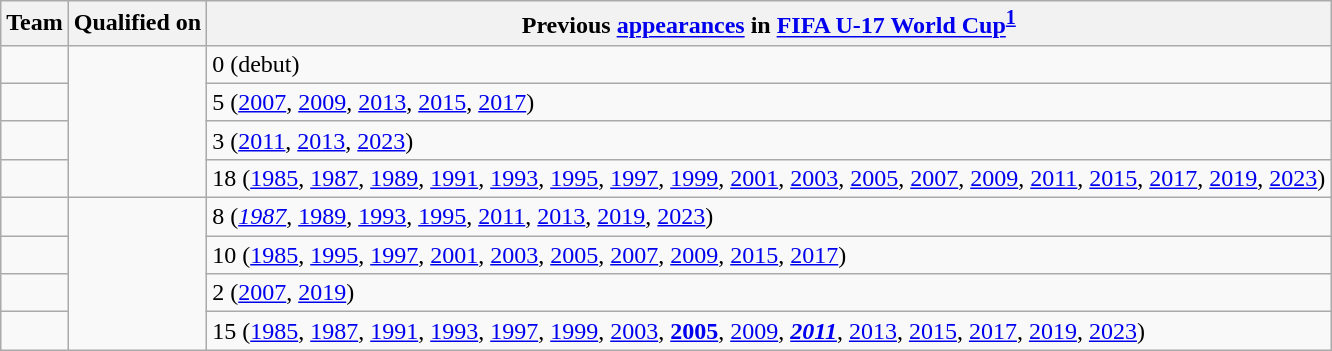<table class="wikitable sortable">
<tr>
<th>Team</th>
<th>Qualified on</th>
<th data-sort-type="number">Previous <a href='#'>appearances</a> in <a href='#'>FIFA U-17 World Cup</a><sup><strong><a href='#'>1</a></strong></sup></th>
</tr>
<tr>
<td></td>
<td rowspan="4"></td>
<td>0 (debut)</td>
</tr>
<tr>
<td></td>
<td>5 (<a href='#'>2007</a>, <a href='#'>2009</a>, <a href='#'>2013</a>, <a href='#'>2015</a>, <a href='#'>2017</a>)</td>
</tr>
<tr>
<td></td>
<td>3 (<a href='#'>2011</a>, <a href='#'>2013</a>, <a href='#'>2023</a>)</td>
</tr>
<tr>
<td></td>
<td>18 (<a href='#'>1985</a>, <a href='#'>1987</a>, <a href='#'>1989</a>, <a href='#'>1991</a>, <a href='#'>1993</a>, <a href='#'>1995</a>, <a href='#'>1997</a>, <a href='#'>1999</a>, <a href='#'>2001</a>, <a href='#'>2003</a>, <a href='#'>2005</a>, <a href='#'>2007</a>, <a href='#'>2009</a>, <a href='#'>2011</a>, <a href='#'>2015</a>, <a href='#'>2017</a>, <a href='#'>2019</a>, <a href='#'>2023</a>)</td>
</tr>
<tr>
<td></td>
<td rowspan="4"></td>
<td>8 (<em><a href='#'>1987</a></em>, <a href='#'>1989</a>, <a href='#'>1993</a>, <a href='#'>1995</a>, <a href='#'>2011</a>, <a href='#'>2013</a>, <a href='#'>2019</a>, <a href='#'>2023</a>)</td>
</tr>
<tr>
<td></td>
<td>10 (<a href='#'>1985</a>, <a href='#'>1995</a>, <a href='#'>1997</a>, <a href='#'>2001</a>, <a href='#'>2003</a>, <a href='#'>2005</a>, <a href='#'>2007</a>, <a href='#'>2009</a>, <a href='#'>2015</a>, <a href='#'>2017</a>)</td>
</tr>
<tr>
<td></td>
<td>2 (<a href='#'>2007</a>, <a href='#'>2019</a>)</td>
</tr>
<tr>
<td></td>
<td>15 (<a href='#'>1985</a>, <a href='#'>1987</a>, <a href='#'>1991</a>, <a href='#'>1993</a>, <a href='#'>1997</a>, <a href='#'>1999</a>, <a href='#'>2003</a>, <strong><a href='#'>2005</a></strong>, <a href='#'>2009</a>, <strong><em><a href='#'>2011</a></em></strong>, <a href='#'>2013</a>, <a href='#'>2015</a>, <a href='#'>2017</a>, <a href='#'>2019</a>, <a href='#'>2023</a>)</td>
</tr>
</table>
